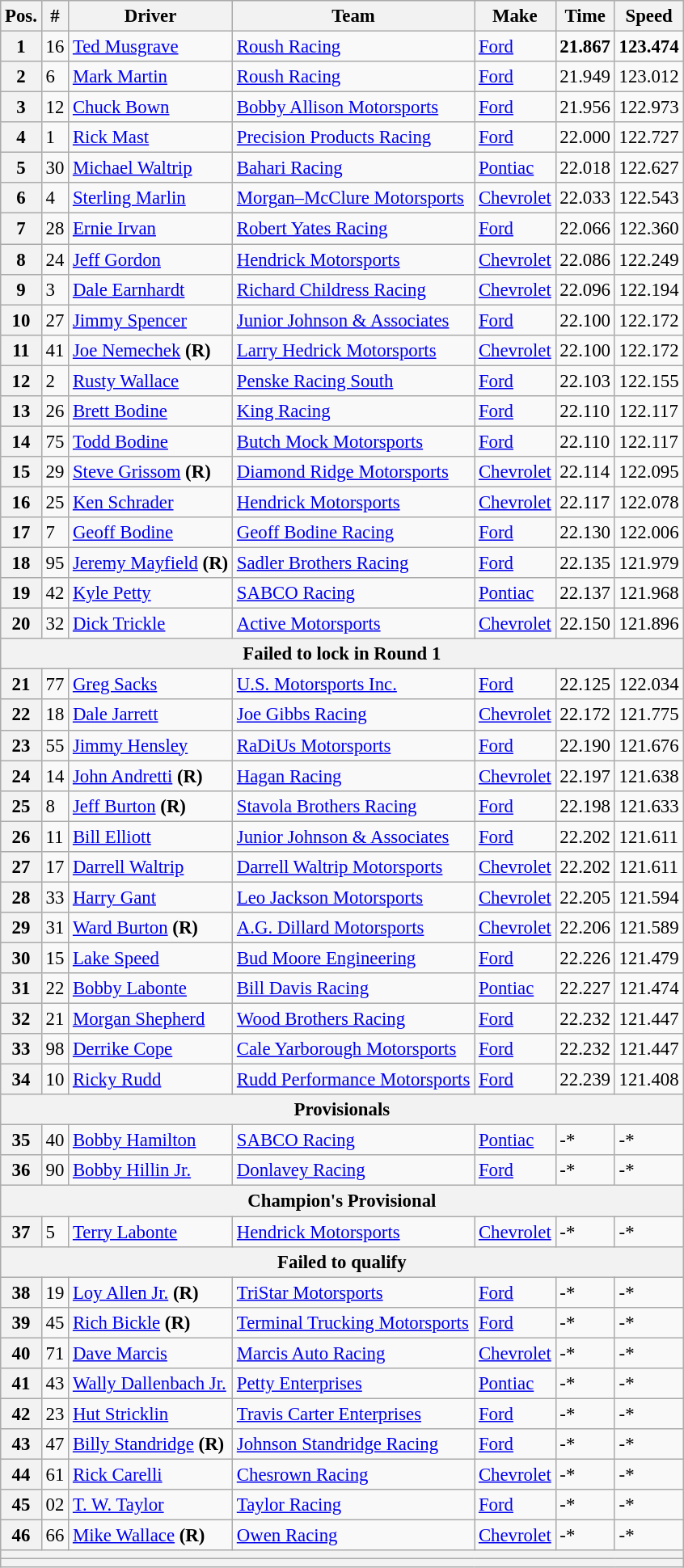<table class="wikitable" style="font-size:95%">
<tr>
<th>Pos.</th>
<th>#</th>
<th>Driver</th>
<th>Team</th>
<th>Make</th>
<th>Time</th>
<th>Speed</th>
</tr>
<tr>
<th>1</th>
<td>16</td>
<td><a href='#'>Ted Musgrave</a></td>
<td><a href='#'>Roush Racing</a></td>
<td><a href='#'>Ford</a></td>
<td><strong>21.867</strong></td>
<td><strong>123.474</strong></td>
</tr>
<tr>
<th>2</th>
<td>6</td>
<td><a href='#'>Mark Martin</a></td>
<td><a href='#'>Roush Racing</a></td>
<td><a href='#'>Ford</a></td>
<td>21.949</td>
<td>123.012</td>
</tr>
<tr>
<th>3</th>
<td>12</td>
<td><a href='#'>Chuck Bown</a></td>
<td><a href='#'>Bobby Allison Motorsports</a></td>
<td><a href='#'>Ford</a></td>
<td>21.956</td>
<td>122.973</td>
</tr>
<tr>
<th>4</th>
<td>1</td>
<td><a href='#'>Rick Mast</a></td>
<td><a href='#'>Precision Products Racing</a></td>
<td><a href='#'>Ford</a></td>
<td>22.000</td>
<td>122.727</td>
</tr>
<tr>
<th>5</th>
<td>30</td>
<td><a href='#'>Michael Waltrip</a></td>
<td><a href='#'>Bahari Racing</a></td>
<td><a href='#'>Pontiac</a></td>
<td>22.018</td>
<td>122.627</td>
</tr>
<tr>
<th>6</th>
<td>4</td>
<td><a href='#'>Sterling Marlin</a></td>
<td><a href='#'>Morgan–McClure Motorsports</a></td>
<td><a href='#'>Chevrolet</a></td>
<td>22.033</td>
<td>122.543</td>
</tr>
<tr>
<th>7</th>
<td>28</td>
<td><a href='#'>Ernie Irvan</a></td>
<td><a href='#'>Robert Yates Racing</a></td>
<td><a href='#'>Ford</a></td>
<td>22.066</td>
<td>122.360</td>
</tr>
<tr>
<th>8</th>
<td>24</td>
<td><a href='#'>Jeff Gordon</a></td>
<td><a href='#'>Hendrick Motorsports</a></td>
<td><a href='#'>Chevrolet</a></td>
<td>22.086</td>
<td>122.249</td>
</tr>
<tr>
<th>9</th>
<td>3</td>
<td><a href='#'>Dale Earnhardt</a></td>
<td><a href='#'>Richard Childress Racing</a></td>
<td><a href='#'>Chevrolet</a></td>
<td>22.096</td>
<td>122.194</td>
</tr>
<tr>
<th>10</th>
<td>27</td>
<td><a href='#'>Jimmy Spencer</a></td>
<td><a href='#'>Junior Johnson & Associates</a></td>
<td><a href='#'>Ford</a></td>
<td>22.100</td>
<td>122.172</td>
</tr>
<tr>
<th>11</th>
<td>41</td>
<td><a href='#'>Joe Nemechek</a> <strong>(R)</strong></td>
<td><a href='#'>Larry Hedrick Motorsports</a></td>
<td><a href='#'>Chevrolet</a></td>
<td>22.100</td>
<td>122.172</td>
</tr>
<tr>
<th>12</th>
<td>2</td>
<td><a href='#'>Rusty Wallace</a></td>
<td><a href='#'>Penske Racing South</a></td>
<td><a href='#'>Ford</a></td>
<td>22.103</td>
<td>122.155</td>
</tr>
<tr>
<th>13</th>
<td>26</td>
<td><a href='#'>Brett Bodine</a></td>
<td><a href='#'>King Racing</a></td>
<td><a href='#'>Ford</a></td>
<td>22.110</td>
<td>122.117</td>
</tr>
<tr>
<th>14</th>
<td>75</td>
<td><a href='#'>Todd Bodine</a></td>
<td><a href='#'>Butch Mock Motorsports</a></td>
<td><a href='#'>Ford</a></td>
<td>22.110</td>
<td>122.117</td>
</tr>
<tr>
<th>15</th>
<td>29</td>
<td><a href='#'>Steve Grissom</a> <strong>(R)</strong></td>
<td><a href='#'>Diamond Ridge Motorsports</a></td>
<td><a href='#'>Chevrolet</a></td>
<td>22.114</td>
<td>122.095</td>
</tr>
<tr>
<th>16</th>
<td>25</td>
<td><a href='#'>Ken Schrader</a></td>
<td><a href='#'>Hendrick Motorsports</a></td>
<td><a href='#'>Chevrolet</a></td>
<td>22.117</td>
<td>122.078</td>
</tr>
<tr>
<th>17</th>
<td>7</td>
<td><a href='#'>Geoff Bodine</a></td>
<td><a href='#'>Geoff Bodine Racing</a></td>
<td><a href='#'>Ford</a></td>
<td>22.130</td>
<td>122.006</td>
</tr>
<tr>
<th>18</th>
<td>95</td>
<td><a href='#'>Jeremy Mayfield</a> <strong>(R)</strong></td>
<td><a href='#'>Sadler Brothers Racing</a></td>
<td><a href='#'>Ford</a></td>
<td>22.135</td>
<td>121.979</td>
</tr>
<tr>
<th>19</th>
<td>42</td>
<td><a href='#'>Kyle Petty</a></td>
<td><a href='#'>SABCO Racing</a></td>
<td><a href='#'>Pontiac</a></td>
<td>22.137</td>
<td>121.968</td>
</tr>
<tr>
<th>20</th>
<td>32</td>
<td><a href='#'>Dick Trickle</a></td>
<td><a href='#'>Active Motorsports</a></td>
<td><a href='#'>Chevrolet</a></td>
<td>22.150</td>
<td>121.896</td>
</tr>
<tr>
<th colspan="7">Failed to lock in Round 1</th>
</tr>
<tr>
<th>21</th>
<td>77</td>
<td><a href='#'>Greg Sacks</a></td>
<td><a href='#'>U.S. Motorsports Inc.</a></td>
<td><a href='#'>Ford</a></td>
<td>22.125</td>
<td>122.034</td>
</tr>
<tr>
<th>22</th>
<td>18</td>
<td><a href='#'>Dale Jarrett</a></td>
<td><a href='#'>Joe Gibbs Racing</a></td>
<td><a href='#'>Chevrolet</a></td>
<td>22.172</td>
<td>121.775</td>
</tr>
<tr>
<th>23</th>
<td>55</td>
<td><a href='#'>Jimmy Hensley</a></td>
<td><a href='#'>RaDiUs Motorsports</a></td>
<td><a href='#'>Ford</a></td>
<td>22.190</td>
<td>121.676</td>
</tr>
<tr>
<th>24</th>
<td>14</td>
<td><a href='#'>John Andretti</a> <strong>(R)</strong></td>
<td><a href='#'>Hagan Racing</a></td>
<td><a href='#'>Chevrolet</a></td>
<td>22.197</td>
<td>121.638</td>
</tr>
<tr>
<th>25</th>
<td>8</td>
<td><a href='#'>Jeff Burton</a> <strong>(R)</strong></td>
<td><a href='#'>Stavola Brothers Racing</a></td>
<td><a href='#'>Ford</a></td>
<td>22.198</td>
<td>121.633</td>
</tr>
<tr>
<th>26</th>
<td>11</td>
<td><a href='#'>Bill Elliott</a></td>
<td><a href='#'>Junior Johnson & Associates</a></td>
<td><a href='#'>Ford</a></td>
<td>22.202</td>
<td>121.611</td>
</tr>
<tr>
<th>27</th>
<td>17</td>
<td><a href='#'>Darrell Waltrip</a></td>
<td><a href='#'>Darrell Waltrip Motorsports</a></td>
<td><a href='#'>Chevrolet</a></td>
<td>22.202</td>
<td>121.611</td>
</tr>
<tr>
<th>28</th>
<td>33</td>
<td><a href='#'>Harry Gant</a></td>
<td><a href='#'>Leo Jackson Motorsports</a></td>
<td><a href='#'>Chevrolet</a></td>
<td>22.205</td>
<td>121.594</td>
</tr>
<tr>
<th>29</th>
<td>31</td>
<td><a href='#'>Ward Burton</a> <strong>(R)</strong></td>
<td><a href='#'>A.G. Dillard Motorsports</a></td>
<td><a href='#'>Chevrolet</a></td>
<td>22.206</td>
<td>121.589</td>
</tr>
<tr>
<th>30</th>
<td>15</td>
<td><a href='#'>Lake Speed</a></td>
<td><a href='#'>Bud Moore Engineering</a></td>
<td><a href='#'>Ford</a></td>
<td>22.226</td>
<td>121.479</td>
</tr>
<tr>
<th>31</th>
<td>22</td>
<td><a href='#'>Bobby Labonte</a></td>
<td><a href='#'>Bill Davis Racing</a></td>
<td><a href='#'>Pontiac</a></td>
<td>22.227</td>
<td>121.474</td>
</tr>
<tr>
<th>32</th>
<td>21</td>
<td><a href='#'>Morgan Shepherd</a></td>
<td><a href='#'>Wood Brothers Racing</a></td>
<td><a href='#'>Ford</a></td>
<td>22.232</td>
<td>121.447</td>
</tr>
<tr>
<th>33</th>
<td>98</td>
<td><a href='#'>Derrike Cope</a></td>
<td><a href='#'>Cale Yarborough Motorsports</a></td>
<td><a href='#'>Ford</a></td>
<td>22.232</td>
<td>121.447</td>
</tr>
<tr>
<th>34</th>
<td>10</td>
<td><a href='#'>Ricky Rudd</a></td>
<td><a href='#'>Rudd Performance Motorsports</a></td>
<td><a href='#'>Ford</a></td>
<td>22.239</td>
<td>121.408</td>
</tr>
<tr>
<th colspan="7">Provisionals</th>
</tr>
<tr>
<th>35</th>
<td>40</td>
<td><a href='#'>Bobby Hamilton</a></td>
<td><a href='#'>SABCO Racing</a></td>
<td><a href='#'>Pontiac</a></td>
<td>-*</td>
<td>-*</td>
</tr>
<tr>
<th>36</th>
<td>90</td>
<td><a href='#'>Bobby Hillin Jr.</a></td>
<td><a href='#'>Donlavey Racing</a></td>
<td><a href='#'>Ford</a></td>
<td>-*</td>
<td>-*</td>
</tr>
<tr>
<th colspan="7">Champion's Provisional</th>
</tr>
<tr>
<th>37</th>
<td>5</td>
<td><a href='#'>Terry Labonte</a></td>
<td><a href='#'>Hendrick Motorsports</a></td>
<td><a href='#'>Chevrolet</a></td>
<td>-*</td>
<td>-*</td>
</tr>
<tr>
<th colspan="7">Failed to qualify</th>
</tr>
<tr>
<th>38</th>
<td>19</td>
<td><a href='#'>Loy Allen Jr.</a> <strong>(R)</strong></td>
<td><a href='#'>TriStar Motorsports</a></td>
<td><a href='#'>Ford</a></td>
<td>-*</td>
<td>-*</td>
</tr>
<tr>
<th>39</th>
<td>45</td>
<td><a href='#'>Rich Bickle</a> <strong>(R)</strong></td>
<td><a href='#'>Terminal Trucking Motorsports</a></td>
<td><a href='#'>Ford</a></td>
<td>-*</td>
<td>-*</td>
</tr>
<tr>
<th>40</th>
<td>71</td>
<td><a href='#'>Dave Marcis</a></td>
<td><a href='#'>Marcis Auto Racing</a></td>
<td><a href='#'>Chevrolet</a></td>
<td>-*</td>
<td>-*</td>
</tr>
<tr>
<th>41</th>
<td>43</td>
<td><a href='#'>Wally Dallenbach Jr.</a></td>
<td><a href='#'>Petty Enterprises</a></td>
<td><a href='#'>Pontiac</a></td>
<td>-*</td>
<td>-*</td>
</tr>
<tr>
<th>42</th>
<td>23</td>
<td><a href='#'>Hut Stricklin</a></td>
<td><a href='#'>Travis Carter Enterprises</a></td>
<td><a href='#'>Ford</a></td>
<td>-*</td>
<td>-*</td>
</tr>
<tr>
<th>43</th>
<td>47</td>
<td><a href='#'>Billy Standridge</a> <strong>(R)</strong></td>
<td><a href='#'>Johnson Standridge Racing</a></td>
<td><a href='#'>Ford</a></td>
<td>-*</td>
<td>-*</td>
</tr>
<tr>
<th>44</th>
<td>61</td>
<td><a href='#'>Rick Carelli</a></td>
<td><a href='#'>Chesrown Racing</a></td>
<td><a href='#'>Chevrolet</a></td>
<td>-*</td>
<td>-*</td>
</tr>
<tr>
<th>45</th>
<td>02</td>
<td><a href='#'>T. W. Taylor</a></td>
<td><a href='#'>Taylor Racing</a></td>
<td><a href='#'>Ford</a></td>
<td>-*</td>
<td>-*</td>
</tr>
<tr>
<th>46</th>
<td>66</td>
<td><a href='#'>Mike Wallace</a> <strong>(R)</strong></td>
<td><a href='#'>Owen Racing</a></td>
<td><a href='#'>Chevrolet</a></td>
<td>-*</td>
<td>-*</td>
</tr>
<tr>
<th colspan="7"></th>
</tr>
<tr>
<th colspan="7"></th>
</tr>
</table>
